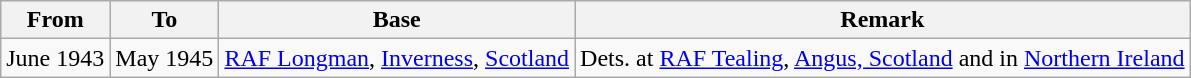<table class="wikitable">
<tr>
<th>From</th>
<th>To</th>
<th>Base</th>
<th>Remark</th>
</tr>
<tr>
<td>June 1943</td>
<td>May 1945</td>
<td><a href='#'>RAF Longman</a>, <a href='#'>Inverness</a>, <a href='#'>Scotland</a></td>
<td>Dets. at <a href='#'>RAF Tealing</a>, <a href='#'>Angus, Scotland</a> and in <a href='#'>Northern Ireland</a></td>
</tr>
</table>
